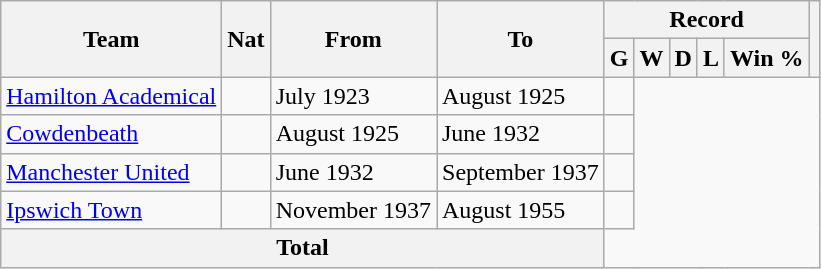<table class="wikitable" style="text-align:left">
<tr>
<th rowspan="2">Team</th>
<th rowspan="2">Nat</th>
<th rowspan="2">From</th>
<th rowspan="2">To</th>
<th colspan="5">Record</th>
<th rowspan="2"></th>
</tr>
<tr>
<th>G</th>
<th>W</th>
<th>D</th>
<th>L</th>
<th>Win %</th>
</tr>
<tr>
<td><a href='#'>Hamilton Academical</a></td>
<td></td>
<td>July 1923</td>
<td>August 1925<br></td>
<td style="text-align:center"></td>
</tr>
<tr>
<td><a href='#'>Cowdenbeath</a></td>
<td></td>
<td>August 1925</td>
<td>June 1932<br></td>
<td style="text-align:center"></td>
</tr>
<tr>
<td><a href='#'>Manchester United</a></td>
<td></td>
<td>June 1932</td>
<td>September 1937<br></td>
<td style="text-align:center"></td>
</tr>
<tr>
<td><a href='#'>Ipswich Town</a></td>
<td></td>
<td>November 1937</td>
<td>August 1955<br></td>
<td style="text-align:center"></td>
</tr>
<tr>
<th colspan="4">Total<br></th>
</tr>
</table>
